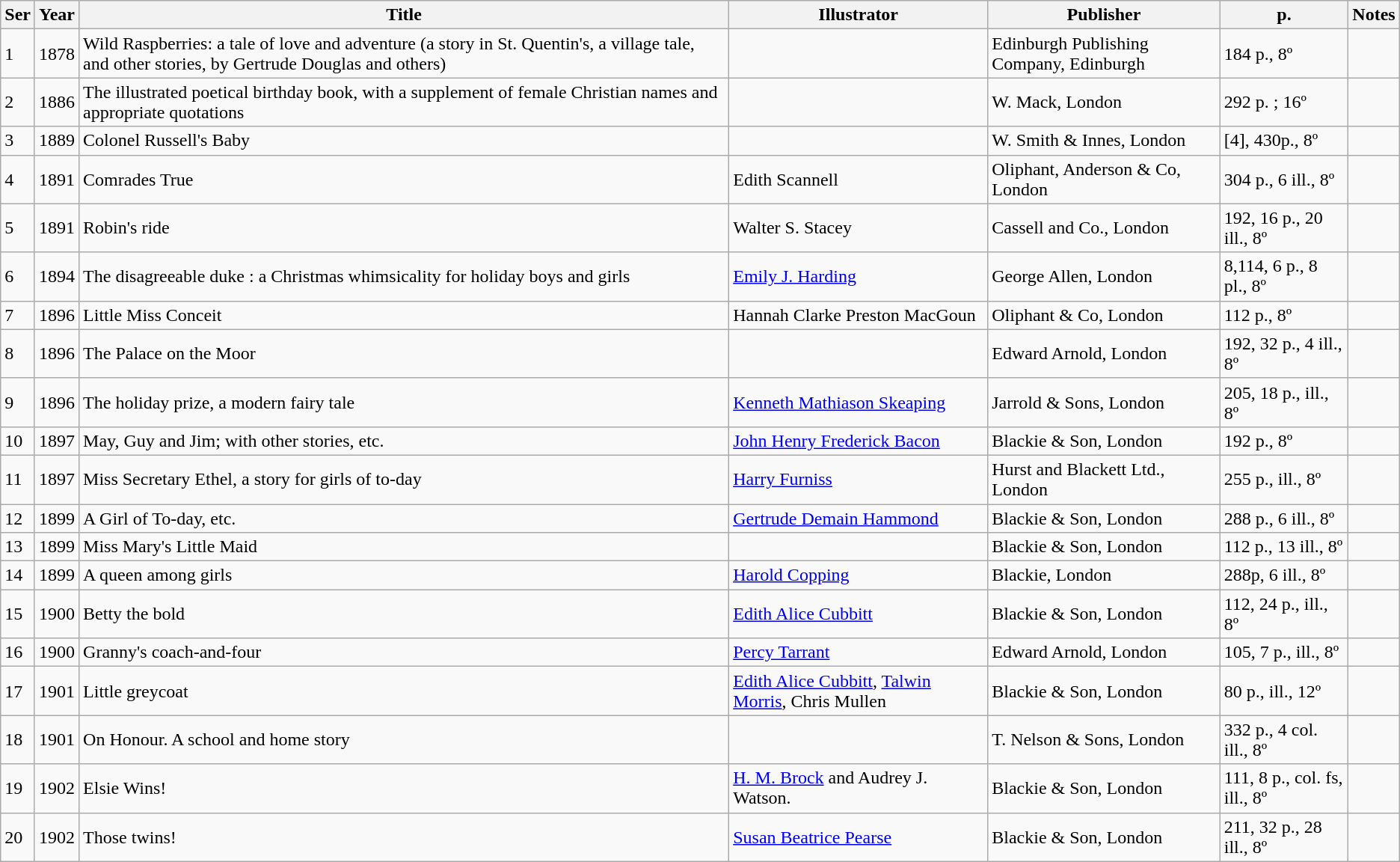<table class="wikitable sortable">
<tr>
<th>Ser</th>
<th>Year</th>
<th>Title</th>
<th>Illustrator</th>
<th>Publisher</th>
<th>p.</th>
<th>Notes</th>
</tr>
<tr>
<td>1</td>
<td>1878</td>
<td>Wild Raspberries: a tale of love and adventure (a story in St. Quentin's, a village tale, and other stories, by Gertrude Douglas and others)</td>
<td></td>
<td>Edinburgh Publishing Company, Edinburgh</td>
<td>184 p., 8º</td>
<td></td>
</tr>
<tr>
<td>2</td>
<td>1886</td>
<td>The illustrated poetical birthday book, with a supplement of female Christian names and appropriate quotations</td>
<td></td>
<td>W. Mack, London</td>
<td>292 p. ; 16º</td>
<td></td>
</tr>
<tr>
<td>3</td>
<td>1889</td>
<td>Colonel Russell's Baby</td>
<td></td>
<td>W. Smith & Innes, London</td>
<td>[4], 430p., 8º</td>
<td></td>
</tr>
<tr>
<td>4</td>
<td>1891</td>
<td>Comrades True</td>
<td>Edith Scannell</td>
<td>Oliphant, Anderson & Co, London</td>
<td>304 p., 6 ill., 8º</td>
<td></td>
</tr>
<tr>
<td>5</td>
<td>1891</td>
<td>Robin's ride</td>
<td>Walter S. Stacey</td>
<td>Cassell and Co., London</td>
<td>192, 16 p., 20 ill., 8º</td>
<td></td>
</tr>
<tr>
<td>6</td>
<td>1894</td>
<td>The disagreeable duke : a Christmas whimsicality for holiday boys and girls</td>
<td><a href='#'>Emily J. Harding</a></td>
<td>George Allen, London</td>
<td>8,114, 6 p., 8 pl., 8º</td>
<td></td>
</tr>
<tr>
<td>7</td>
<td>1896</td>
<td>Little Miss Conceit</td>
<td>Hannah Clarke Preston MacGoun</td>
<td>Oliphant & Co, London</td>
<td>112 p., 8º</td>
<td></td>
</tr>
<tr>
<td>8</td>
<td>1896</td>
<td>The Palace on the Moor</td>
<td></td>
<td>Edward Arnold, London</td>
<td>192, 32 p., 4 ill., 8º</td>
<td></td>
</tr>
<tr>
<td>9</td>
<td>1896</td>
<td>The holiday prize, a modern fairy tale</td>
<td><a href='#'>Kenneth Mathiason Skeaping</a></td>
<td>Jarrold & Sons, London</td>
<td>205, 18 p., ill., 8º</td>
<td></td>
</tr>
<tr>
<td>10</td>
<td>1897</td>
<td>May, Guy and Jim; with other stories, etc.</td>
<td><a href='#'>John Henry Frederick Bacon</a></td>
<td>Blackie & Son, London</td>
<td>192 p., 8º</td>
<td></td>
</tr>
<tr>
<td>11</td>
<td>1897</td>
<td>Miss Secretary Ethel, a story for girls of to-day</td>
<td><a href='#'>Harry Furniss</a></td>
<td>Hurst and Blackett Ltd., London</td>
<td>255 p., ill., 8º</td>
<td></td>
</tr>
<tr>
<td>12</td>
<td>1899</td>
<td>A Girl of To-day, etc.</td>
<td><a href='#'>Gertrude Demain Hammond</a></td>
<td>Blackie & Son, London</td>
<td>288 p., 6 ill., 8º</td>
<td></td>
</tr>
<tr>
<td>13</td>
<td>1899</td>
<td>Miss Mary's Little Maid</td>
<td></td>
<td>Blackie & Son, London</td>
<td>112 p., 13 ill., 8º</td>
<td></td>
</tr>
<tr>
<td>14</td>
<td>1899</td>
<td>A queen among girls</td>
<td><a href='#'>Harold Copping</a></td>
<td>Blackie, London</td>
<td>288p, 6 ill., 8º</td>
<td></td>
</tr>
<tr>
<td>15</td>
<td>1900</td>
<td>Betty the bold</td>
<td><a href='#'>Edith Alice Cubbitt</a></td>
<td>Blackie & Son, London</td>
<td>112, 24 p., ill., 8º</td>
<td></td>
</tr>
<tr>
<td>16</td>
<td>1900</td>
<td>Granny's coach-and-four</td>
<td><a href='#'>Percy Tarrant</a></td>
<td>Edward Arnold, London</td>
<td>105, 7 p., ill., 8º</td>
<td></td>
</tr>
<tr>
<td>17</td>
<td>1901</td>
<td>Little greycoat</td>
<td><a href='#'>Edith Alice Cubbitt</a>, <a href='#'>Talwin Morris</a>, Chris Mullen</td>
<td>Blackie & Son, London</td>
<td>80 p., ill., 12º</td>
<td></td>
</tr>
<tr>
<td>18</td>
<td>1901</td>
<td>On Honour. A school and home story</td>
<td></td>
<td>T. Nelson & Sons, London</td>
<td>332 p., 4 col. ill., 8º</td>
<td></td>
</tr>
<tr>
<td>19</td>
<td>1902</td>
<td>Elsie Wins!</td>
<td><a href='#'>H. M. Brock</a> and Audrey J. Watson.</td>
<td>Blackie & Son, London</td>
<td>111, 8 p., col. fs, ill., 8º</td>
<td></td>
</tr>
<tr>
<td>20</td>
<td>1902</td>
<td>Those twins!</td>
<td><a href='#'>Susan Beatrice Pearse</a></td>
<td>Blackie & Son, London</td>
<td>211, 32 p., 28 ill., 8º</td>
<td></td>
</tr>
</table>
